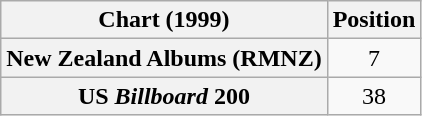<table class="wikitable plainrowheaders sortable" style="text-align:center">
<tr>
<th scope="col">Chart (1999)</th>
<th scope="col">Position</th>
</tr>
<tr>
<th scope="row">New Zealand Albums (RMNZ)</th>
<td>7</td>
</tr>
<tr>
<th scope="row">US <em>Billboard</em> 200</th>
<td>38</td>
</tr>
</table>
